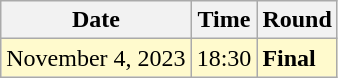<table class="wikitable">
<tr>
<th>Date</th>
<th>Time</th>
<th>Round</th>
</tr>
<tr style=background:lemonchiffon>
<td>November 4, 2023</td>
<td>18:30</td>
<td><strong>Final</strong></td>
</tr>
</table>
